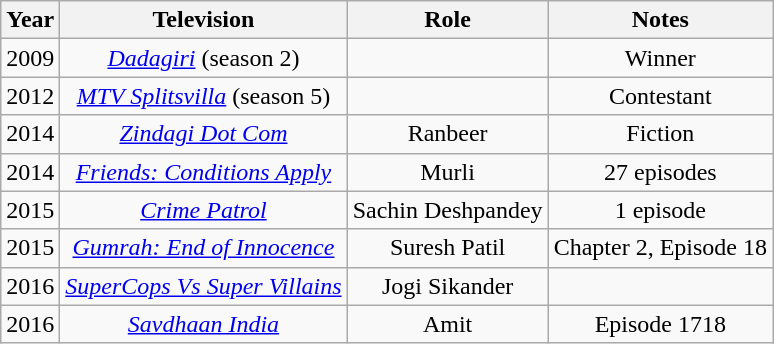<table class="wikitable" style="text-align:center;">
<tr>
<th>Year</th>
<th>Television</th>
<th>Role</th>
<th class="unsortable">Notes</th>
</tr>
<tr>
<td>2009</td>
<td><em><a href='#'>Dadagiri</a></em> (season 2)</td>
<td></td>
<td>Winner</td>
</tr>
<tr>
<td>2012</td>
<td><em><a href='#'>MTV Splitsvilla</a></em> (season 5)</td>
<td></td>
<td>Contestant</td>
</tr>
<tr>
<td>2014</td>
<td><em><a href='#'>Zindagi Dot Com</a></em></td>
<td>Ranbeer</td>
<td>Fiction</td>
</tr>
<tr>
<td>2014</td>
<td><em><a href='#'>Friends: Conditions Apply</a></em></td>
<td>Murli</td>
<td 1 season>27 episodes</td>
</tr>
<tr>
<td>2015</td>
<td><em><a href='#'>Crime Patrol</a></em></td>
<td>Sachin Deshpandey</td>
<td>1 episode</td>
</tr>
<tr>
<td>2015</td>
<td><em><a href='#'>Gumrah: End of Innocence</a></em></td>
<td>Suresh Patil</td>
<td>Chapter 2, Episode 18</td>
</tr>
<tr>
<td>2016</td>
<td><em><a href='#'>SuperCops Vs Super Villains</a></em></td>
<td>Jogi Sikander</td>
<td></td>
</tr>
<tr>
<td>2016</td>
<td><em><a href='#'>Savdhaan India</a></em></td>
<td>Amit</td>
<td>Episode 1718</td>
</tr>
</table>
